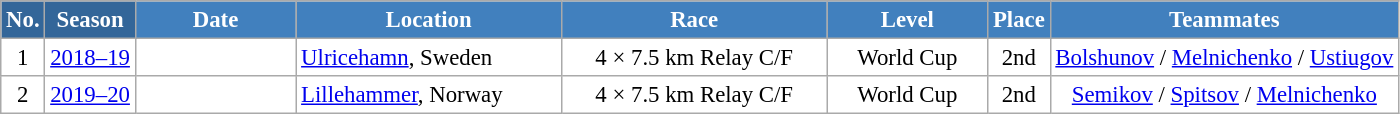<table class="wikitable sortable" style="font-size:95%; text-align:center; border:grey solid 1px; border-collapse:collapse; background:#ffffff;">
<tr style="background:#efefef;">
<th style="background-color:#369; color:white;">No.</th>
<th style="background-color:#369; color:white;">Season</th>
<th style="background-color:#4180be; color:white; width:100px;">Date</th>
<th style="background-color:#4180be; color:white; width:170px;">Location</th>
<th style="background-color:#4180be; color:white; width:170px;">Race</th>
<th style="background-color:#4180be; color:white; width:100px;">Level</th>
<th style="background-color:#4180be; color:white;">Place</th>
<th style="background-color:#4180be; color:white;">Teammates</th>
</tr>
<tr>
<td>1</td>
<td><a href='#'>2018–19</a></td>
<td style="text-align: right;"></td>
<td style="text-align: left;"> <a href='#'>Ulricehamn</a>, Sweden</td>
<td>4 × 7.5 km Relay C/F</td>
<td>World Cup</td>
<td>2nd</td>
<td><a href='#'>Bolshunov</a> / <a href='#'>Melnichenko</a> / <a href='#'>Ustiugov</a></td>
</tr>
<tr>
<td>2</td>
<td><a href='#'>2019–20</a></td>
<td style="text-align: right;"></td>
<td style="text-align: left;"> <a href='#'>Lillehammer</a>, Norway</td>
<td>4 × 7.5 km Relay C/F</td>
<td>World Cup</td>
<td>2nd</td>
<td><a href='#'>Semikov</a> / <a href='#'>Spitsov</a> / <a href='#'>Melnichenko</a></td>
</tr>
</table>
